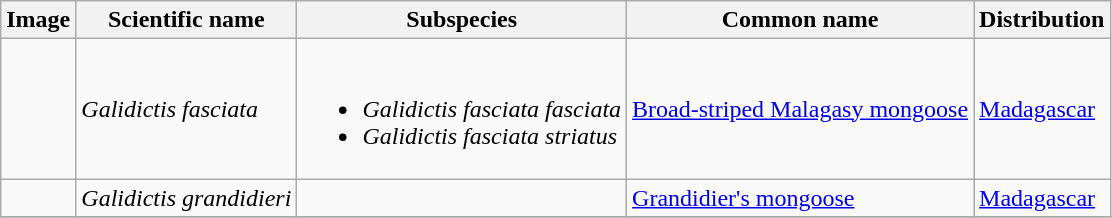<table class="wikitable">
<tr>
<th>Image</th>
<th>Scientific name</th>
<th>Subspecies</th>
<th>Common name</th>
<th>Distribution</th>
</tr>
<tr>
<td></td>
<td><em>Galidictis fasciata</em></td>
<td><br><ul><li><em>Galidictis fasciata fasciata</em></li><li><em>Galidictis fasciata striatus</em></li></ul></td>
<td><a href='#'>Broad-striped Malagasy mongoose</a></td>
<td><a href='#'>Madagascar</a></td>
</tr>
<tr>
<td></td>
<td><em>Galidictis grandidieri</em></td>
<td></td>
<td><a href='#'>Grandidier's mongoose</a></td>
<td><a href='#'>Madagascar</a></td>
</tr>
<tr>
</tr>
</table>
